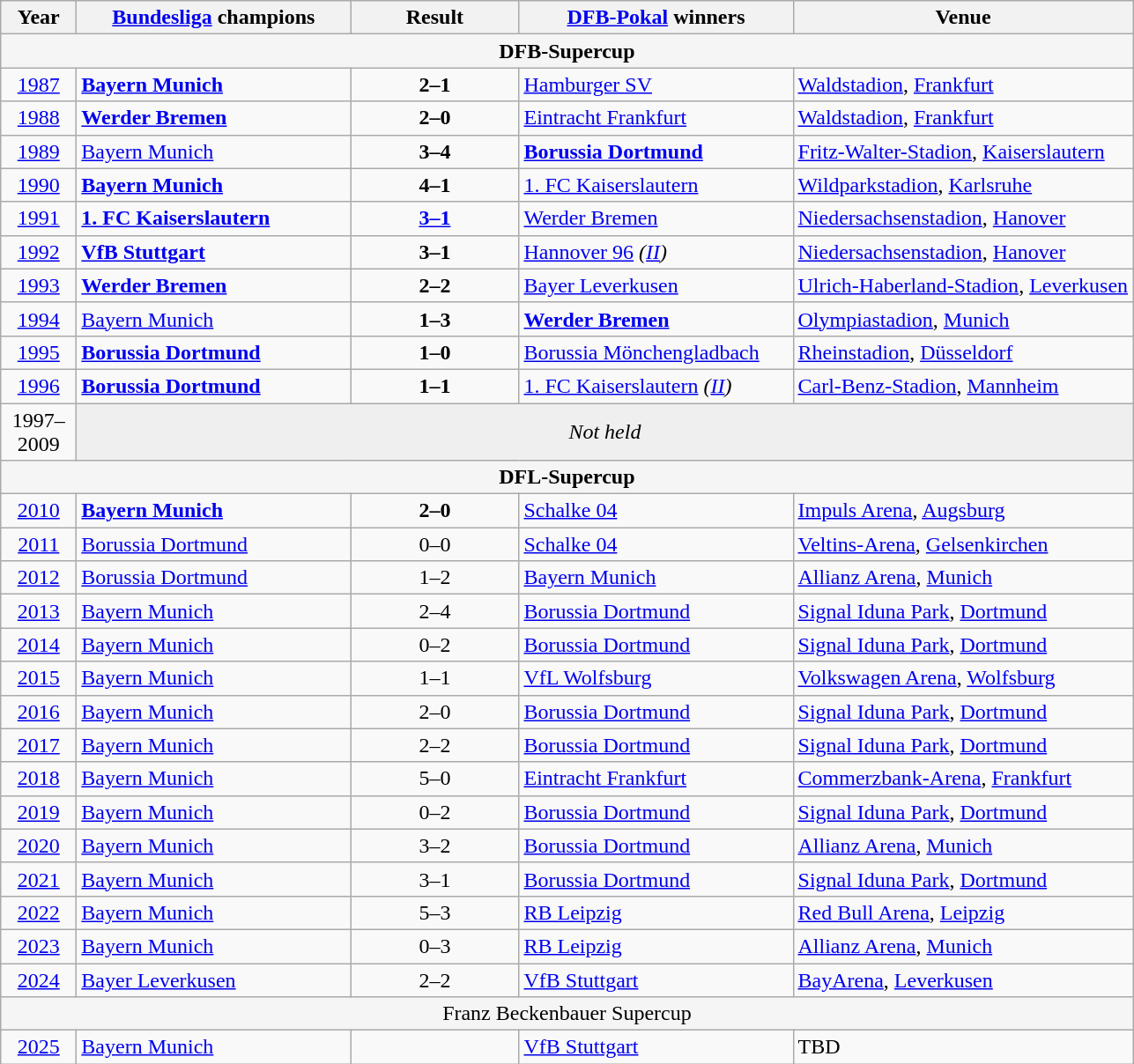<table class="wikitable">
<tr>
<th style="width:50px">Year</th>
<th style="width:200px"><a href='#'>Bundesliga</a> champions</th>
<th style="width:120px">Result</th>
<th style="width:200px"><a href='#'>DFB-Pokal</a> winners</th>
<th style="width:250px">Venue</th>
</tr>
<tr>
<td colspan="5" align="center" style="background-color:whitesmoke"><strong>DFB-Supercup</strong></td>
</tr>
<tr>
<td style="text-align:center"><a href='#'>1987</a></td>
<td><strong><a href='#'>Bayern Munich</a></strong></td>
<td style="text-align:center"><strong>2–1</strong></td>
<td><a href='#'>Hamburger SV</a></td>
<td><a href='#'>Waldstadion</a>, <a href='#'>Frankfurt</a></td>
</tr>
<tr>
<td style="text-align:center"><a href='#'>1988</a></td>
<td><strong><a href='#'>Werder Bremen</a></strong></td>
<td style="text-align:center"><strong>2–0</strong></td>
<td><a href='#'>Eintracht Frankfurt</a></td>
<td><a href='#'>Waldstadion</a>, <a href='#'>Frankfurt</a></td>
</tr>
<tr>
<td style="text-align:center"><a href='#'>1989</a></td>
<td><a href='#'>Bayern Munich</a></td>
<td style="text-align:center"><strong>3–4</strong></td>
<td><strong><a href='#'>Borussia Dortmund</a></strong></td>
<td><a href='#'>Fritz-Walter-Stadion</a>, <a href='#'>Kaiserslautern</a></td>
</tr>
<tr>
<td style="text-align:center"><a href='#'>1990</a></td>
<td><strong><a href='#'>Bayern Munich</a></strong></td>
<td style="text-align:center"><strong>4–1</strong></td>
<td><a href='#'>1. FC Kaiserslautern</a></td>
<td><a href='#'>Wildparkstadion</a>, <a href='#'>Karlsruhe</a></td>
</tr>
<tr>
<td style="text-align:center"><a href='#'>1991</a></td>
<td><strong><a href='#'>1. FC Kaiserslautern</a></strong></td>
<td style="text-align:center"><strong><a href='#'>3–1</a></strong></td>
<td><a href='#'>Werder Bremen</a></td>
<td><a href='#'>Niedersachsenstadion</a>, <a href='#'>Hanover</a></td>
</tr>
<tr>
<td style="text-align:center"><a href='#'>1992</a></td>
<td><strong><a href='#'>VfB Stuttgart</a></strong></td>
<td style="text-align:center"><strong>3–1</strong></td>
<td><a href='#'>Hannover 96</a> <em>(<a href='#'>II</a>)</em></td>
<td><a href='#'>Niedersachsenstadion</a>, <a href='#'>Hanover</a></td>
</tr>
<tr>
<td style="text-align:center"><a href='#'>1993</a></td>
<td><strong><a href='#'>Werder Bremen</a></strong></td>
<td style="text-align:center"><strong>2–2</strong>  </td>
<td><a href='#'>Bayer Leverkusen</a></td>
<td><a href='#'>Ulrich-Haberland-Stadion</a>, <a href='#'>Leverkusen</a></td>
</tr>
<tr>
<td style="text-align:center"><a href='#'>1994</a></td>
<td><a href='#'>Bayern Munich</a></td>
<td style="text-align:center"><strong>1–3</strong> </td>
<td><strong><a href='#'>Werder Bremen</a></strong></td>
<td><a href='#'>Olympiastadion</a>, <a href='#'>Munich</a></td>
</tr>
<tr>
<td style="text-align:center"><a href='#'>1995</a></td>
<td><strong><a href='#'>Borussia Dortmund</a></strong></td>
<td style="text-align:center"><strong>1–0</strong></td>
<td><a href='#'>Borussia Mönchengladbach</a></td>
<td><a href='#'>Rheinstadion</a>, <a href='#'>Düsseldorf</a></td>
</tr>
<tr>
<td style="text-align:center"><a href='#'>1996</a></td>
<td><strong><a href='#'>Borussia Dortmund</a></strong></td>
<td style="text-align:center"><strong>1–1</strong>  </td>
<td><a href='#'>1. FC Kaiserslautern</a> <em>(<a href='#'>II</a>)</em></td>
<td><a href='#'>Carl-Benz-Stadion</a>, <a href='#'>Mannheim</a></td>
</tr>
<tr>
<td style="text-align:center">1997–2009</td>
<td colspan=4 align=center style="background:#efefef"><em>Not held</em></td>
</tr>
<tr>
<td colspan="5" align="center" style="background-color:whitesmoke"><strong>DFL-Supercup</strong></td>
</tr>
<tr>
<td style="text-align:center"><a href='#'>2010</a></td>
<td><strong><a href='#'>Bayern Munich</a></strong></td>
<td style="text-align:center"><strong>2–0<strong><em></td>
<td><a href='#'>Schalke 04</a></td>
<td><a href='#'>Impuls Arena</a>, <a href='#'>Augsburg</a></td>
</tr>
<tr>
<td style="text-align:center"><a href='#'>2011</a></td>
<td><a href='#'>Borussia Dortmund</a></td>
<td style="text-align:center"></strong>0–0<strong> </td>
<td></strong><a href='#'>Schalke 04</a><strong></td>
<td><a href='#'>Veltins-Arena</a>, <a href='#'>Gelsenkirchen</a></td>
</tr>
<tr>
<td style="text-align:center"><a href='#'>2012</a></td>
<td><a href='#'>Borussia Dortmund</a></td>
<td style="text-align:center"></strong>1–2<strong></td>
<td></strong><a href='#'>Bayern Munich</a><strong></td>
<td><a href='#'>Allianz Arena</a>, <a href='#'>Munich</a></td>
</tr>
<tr>
<td style="text-align:center"><a href='#'>2013</a></td>
<td><a href='#'>Bayern Munich</a></td>
<td style="text-align:center"></strong>2–4<strong></td>
<td></strong><a href='#'>Borussia Dortmund</a><strong></td>
<td><a href='#'>Signal Iduna Park</a>, <a href='#'>Dortmund</a></td>
</tr>
<tr>
<td style="text-align:center"><a href='#'>2014</a></td>
<td><a href='#'>Bayern Munich</a></td>
<td style="text-align:center"></strong>0–2<strong></td>
<td></strong><a href='#'>Borussia Dortmund</a><strong></td>
<td><a href='#'>Signal Iduna Park</a>, <a href='#'>Dortmund</a></td>
</tr>
<tr>
<td style="text-align:center"><a href='#'>2015</a></td>
<td><a href='#'>Bayern Munich</a></td>
<td style="text-align:center"></strong>1–1<strong> </td>
<td></strong><a href='#'>VfL Wolfsburg</a><strong></td>
<td><a href='#'>Volkswagen Arena</a>, <a href='#'>Wolfsburg</a></td>
</tr>
<tr>
<td style="text-align:center"><a href='#'>2016</a></td>
<td></strong><a href='#'>Bayern Munich</a><strong></td>
<td style="text-align:center"></strong>2–0<strong></td>
<td><a href='#'>Borussia Dortmund</a></td>
<td><a href='#'>Signal Iduna Park</a>, <a href='#'>Dortmund</a></td>
</tr>
<tr>
<td style="text-align:center"><a href='#'>2017</a></td>
<td></strong><a href='#'>Bayern Munich</a><strong></td>
<td style="text-align:center"></strong>2–2<strong> </td>
<td><a href='#'>Borussia Dortmund</a></td>
<td><a href='#'>Signal Iduna Park</a>, <a href='#'>Dortmund</a></td>
</tr>
<tr>
<td style="text-align:center"><a href='#'>2018</a></td>
<td></strong><a href='#'>Bayern Munich</a><strong></td>
<td style="text-align:center"></strong>5–0<strong></td>
<td><a href='#'>Eintracht Frankfurt</a></td>
<td><a href='#'>Commerzbank-Arena</a>, <a href='#'>Frankfurt</a></td>
</tr>
<tr>
<td style="text-align:center"><a href='#'>2019</a></td>
<td><a href='#'>Bayern Munich</a></td>
<td style="text-align:center"></strong>0–2<strong></td>
<td></strong><a href='#'>Borussia Dortmund</a><strong></td>
<td><a href='#'>Signal Iduna Park</a>, <a href='#'>Dortmund</a></td>
</tr>
<tr>
<td style="text-align:center"><a href='#'>2020</a></td>
<td></strong><a href='#'>Bayern Munich</a><strong></td>
<td style="text-align:center"></strong>3–2<strong></td>
<td><a href='#'>Borussia Dortmund</a></td>
<td><a href='#'>Allianz Arena</a>, <a href='#'>Munich</a></td>
</tr>
<tr>
<td style="text-align:center"><a href='#'>2021</a></td>
<td></strong><a href='#'>Bayern Munich</a><strong></td>
<td style="text-align:center"></strong>3–1<strong></td>
<td><a href='#'>Borussia Dortmund</a></td>
<td><a href='#'>Signal Iduna Park</a>, <a href='#'>Dortmund</a></td>
</tr>
<tr>
<td style="text-align:center"><a href='#'>2022</a></td>
<td></strong><a href='#'>Bayern Munich</a><strong></td>
<td style="text-align:center"></strong>5–3<strong></td>
<td><a href='#'>RB Leipzig</a></td>
<td><a href='#'>Red Bull Arena</a>, <a href='#'>Leipzig</a></td>
</tr>
<tr>
<td style="text-align:center"><a href='#'>2023</a></td>
<td><a href='#'>Bayern Munich</a></td>
<td style="text-align:center"></strong>0–3<strong></td>
<td></strong><a href='#'>RB Leipzig</a><strong></td>
<td><a href='#'>Allianz Arena</a>, <a href='#'>Munich</a></td>
</tr>
<tr>
<td style="text-align:center"><a href='#'>2024</a></td>
<td></strong><a href='#'>Bayer Leverkusen</a><strong></td>
<td style="text-align:center"></strong>2–2<strong> </td>
<td><a href='#'>VfB Stuttgart</a></td>
<td><a href='#'>BayArena</a>, <a href='#'>Leverkusen</a></td>
</tr>
<tr>
<td colspan="5" align="center" style="background-color:whitesmoke"></strong>Franz Beckenbauer Supercup<strong></td>
</tr>
<tr>
<td style="text-align:center"><a href='#'>2025</a></td>
<td><a href='#'>Bayern Munich</a></td>
<td style="text-align:center"></td>
<td><a href='#'>VfB Stuttgart</a></td>
<td>TBD</td>
</tr>
</table>
